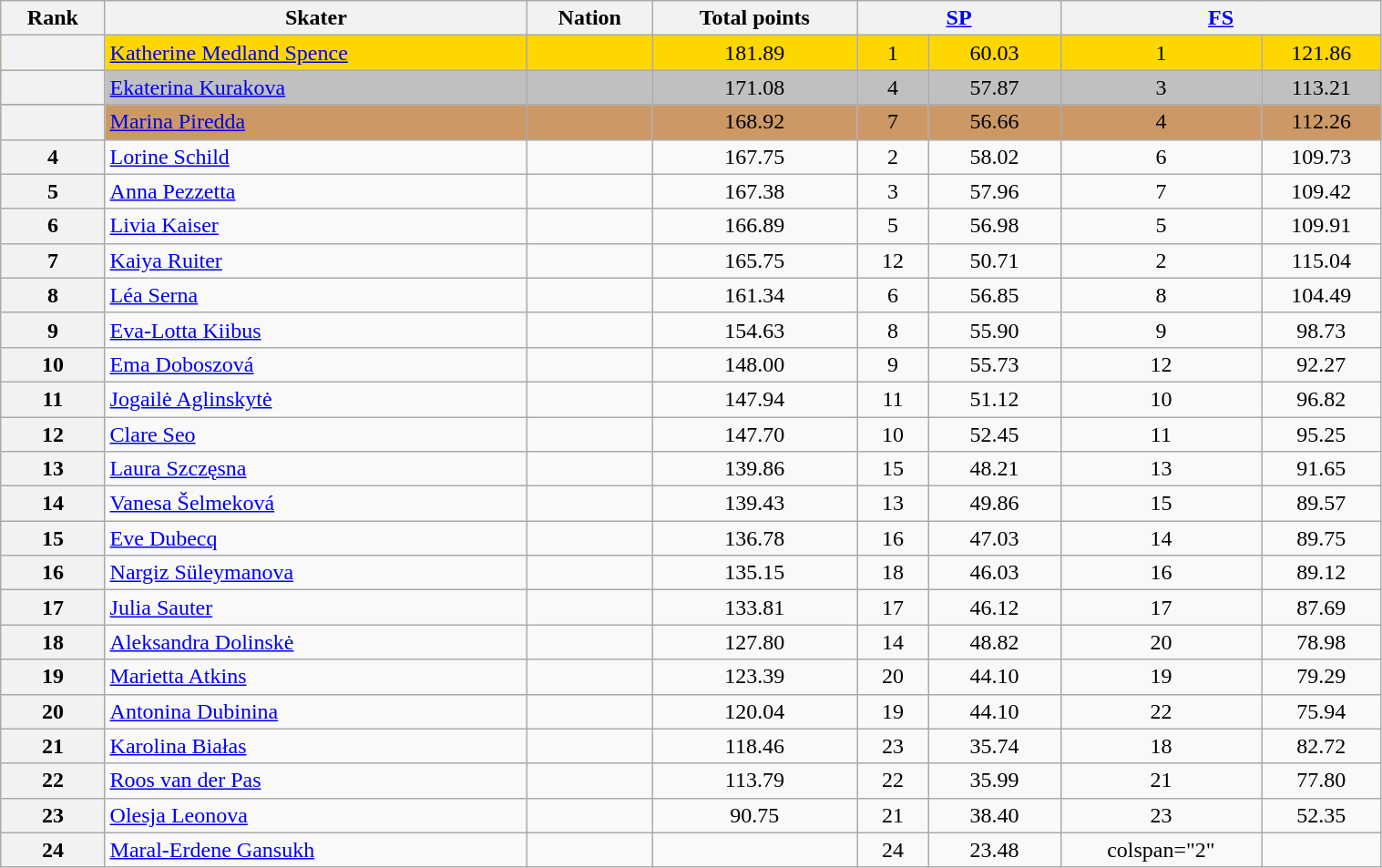<table class="wikitable sortable" style="text-align:center;" width="80%">
<tr>
<th scope="col">Rank</th>
<th scope="col">Skater</th>
<th scope="col">Nation</th>
<th scope="col">Total points</th>
<th scope="col" colspan="2" width="80px"><a href='#'>SP</a></th>
<th scope="col" colspan="2" width="80px"><a href='#'>FS</a></th>
</tr>
<tr bgcolor="gold">
<th scope="row"></th>
<td align="left"><a href='#'>Katherine Medland Spence</a></td>
<td align="left"></td>
<td>181.89</td>
<td>1</td>
<td>60.03</td>
<td>1</td>
<td>121.86</td>
</tr>
<tr bgcolor="silver">
<th scope="row"></th>
<td align="left"><a href='#'>Ekaterina Kurakova</a></td>
<td align="left"></td>
<td>171.08</td>
<td>4</td>
<td>57.87</td>
<td>3</td>
<td>113.21</td>
</tr>
<tr bgcolor="cc9966">
<th scope="row"></th>
<td align="left"><a href='#'>Marina Piredda</a></td>
<td align="left"></td>
<td>168.92</td>
<td>7</td>
<td>56.66</td>
<td>4</td>
<td>112.26</td>
</tr>
<tr>
<th scope="row">4</th>
<td align="left"><a href='#'>Lorine Schild</a></td>
<td align="left"></td>
<td>167.75</td>
<td>2</td>
<td>58.02</td>
<td>6</td>
<td>109.73</td>
</tr>
<tr>
<th scope="row">5</th>
<td align="left"><a href='#'>Anna Pezzetta</a></td>
<td align="left"></td>
<td>167.38</td>
<td>3</td>
<td>57.96</td>
<td>7</td>
<td>109.42</td>
</tr>
<tr>
<th scope="row">6</th>
<td align="left"><a href='#'>Livia Kaiser</a></td>
<td align="left"></td>
<td>166.89</td>
<td>5</td>
<td>56.98</td>
<td>5</td>
<td>109.91</td>
</tr>
<tr>
<th scope="row">7</th>
<td align="left"><a href='#'>Kaiya Ruiter</a></td>
<td align="left"></td>
<td>165.75</td>
<td>12</td>
<td>50.71</td>
<td>2</td>
<td>115.04</td>
</tr>
<tr>
<th scope="row">8</th>
<td align="left"><a href='#'>Léa Serna</a></td>
<td align="left"></td>
<td>161.34</td>
<td>6</td>
<td>56.85</td>
<td>8</td>
<td>104.49</td>
</tr>
<tr>
<th scope="row">9</th>
<td align="left"><a href='#'>Eva-Lotta Kiibus</a></td>
<td align="left"></td>
<td>154.63</td>
<td>8</td>
<td>55.90</td>
<td>9</td>
<td>98.73</td>
</tr>
<tr>
<th scope="row">10</th>
<td align="left"><a href='#'>Ema Doboszová</a></td>
<td align="left"></td>
<td>148.00</td>
<td>9</td>
<td>55.73</td>
<td>12</td>
<td>92.27</td>
</tr>
<tr>
<th scope="row">11</th>
<td align="left"><a href='#'>Jogailė Aglinskytė</a></td>
<td align="left"></td>
<td>147.94</td>
<td>11</td>
<td>51.12</td>
<td>10</td>
<td>96.82</td>
</tr>
<tr>
<th scope="row">12</th>
<td align="left"><a href='#'>Clare Seo</a></td>
<td align="left"></td>
<td>147.70</td>
<td>10</td>
<td>52.45</td>
<td>11</td>
<td>95.25</td>
</tr>
<tr>
<th scope="row">13</th>
<td align="left"><a href='#'>Laura Szczęsna</a></td>
<td align="left"></td>
<td>139.86</td>
<td>15</td>
<td>48.21</td>
<td>13</td>
<td>91.65</td>
</tr>
<tr>
<th scope="row">14</th>
<td align="left"><a href='#'>Vanesa Šelmeková</a></td>
<td align="left"></td>
<td>139.43</td>
<td>13</td>
<td>49.86</td>
<td>15</td>
<td>89.57</td>
</tr>
<tr>
<th scope="row">15</th>
<td align="left"><a href='#'>Eve Dubecq</a></td>
<td align="left"></td>
<td>136.78</td>
<td>16</td>
<td>47.03</td>
<td>14</td>
<td>89.75</td>
</tr>
<tr>
<th scope="row">16</th>
<td align="left"><a href='#'>Nargiz Süleymanova</a></td>
<td align="left"></td>
<td>135.15</td>
<td>18</td>
<td>46.03</td>
<td>16</td>
<td>89.12</td>
</tr>
<tr>
<th scope="row">17</th>
<td align="left"><a href='#'>Julia Sauter</a></td>
<td align="left"></td>
<td>133.81</td>
<td>17</td>
<td>46.12</td>
<td>17</td>
<td>87.69</td>
</tr>
<tr>
<th scope="row">18</th>
<td align="left"><a href='#'>Aleksandra Dolinskė</a></td>
<td align="left"></td>
<td>127.80</td>
<td>14</td>
<td>48.82</td>
<td>20</td>
<td>78.98</td>
</tr>
<tr>
<th scope="row">19</th>
<td align="left"><a href='#'>Marietta Atkins</a></td>
<td align="left"></td>
<td>123.39</td>
<td>20</td>
<td>44.10</td>
<td>19</td>
<td>79.29</td>
</tr>
<tr>
<th scope="row">20</th>
<td align="left"><a href='#'>Antonina Dubinina</a></td>
<td align="left"></td>
<td>120.04</td>
<td>19</td>
<td>44.10</td>
<td>22</td>
<td>75.94</td>
</tr>
<tr>
<th scope="row">21</th>
<td align="left"><a href='#'>Karolina Białas</a></td>
<td align="left"></td>
<td>118.46</td>
<td>23</td>
<td>35.74</td>
<td>18</td>
<td>82.72</td>
</tr>
<tr>
<th scope="row">22</th>
<td align="left"><a href='#'>Roos van der Pas</a></td>
<td align="left"></td>
<td>113.79</td>
<td>22</td>
<td>35.99</td>
<td>21</td>
<td>77.80</td>
</tr>
<tr>
<th scope="row">23</th>
<td align="left"><a href='#'>Olesja Leonova</a></td>
<td align="left"></td>
<td>90.75</td>
<td>21</td>
<td>38.40</td>
<td>23</td>
<td>52.35</td>
</tr>
<tr>
<th scope="row">24</th>
<td align="left"><a href='#'>Maral-Erdene Gansukh</a></td>
<td align="left"></td>
<td></td>
<td>24</td>
<td>23.48</td>
<td>colspan="2" </td>
</tr>
</table>
